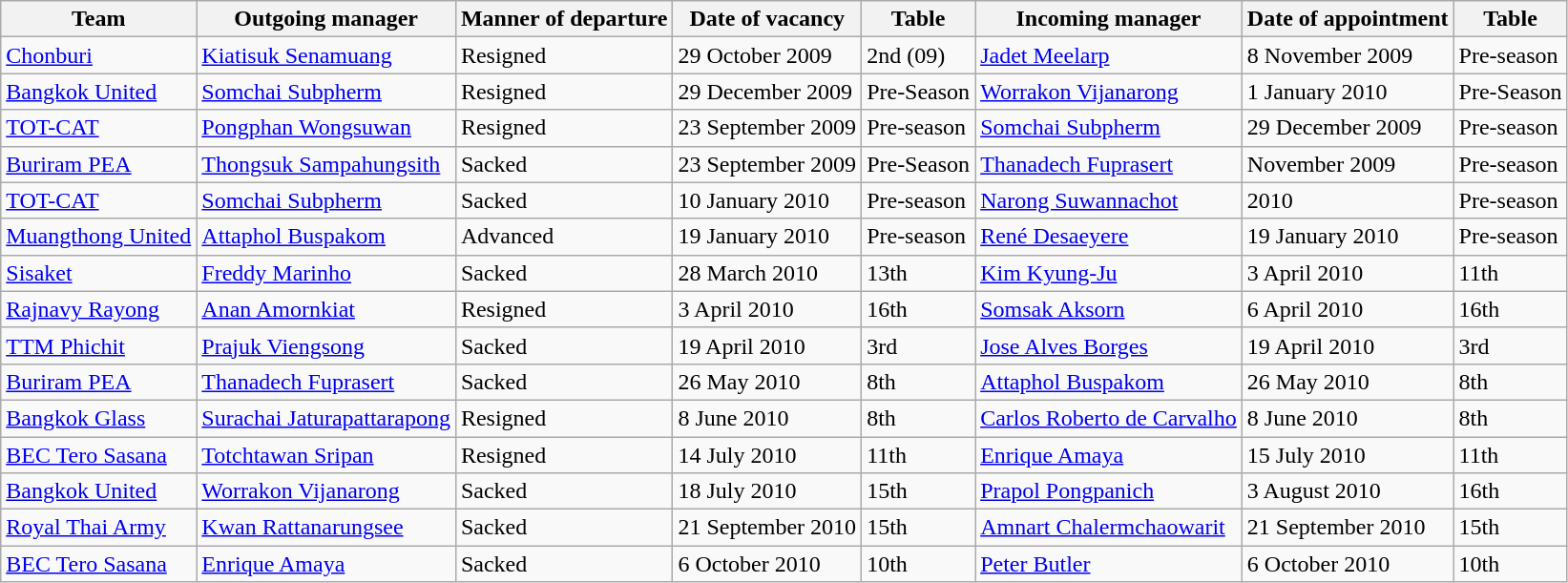<table class="wikitable">
<tr>
<th>Team</th>
<th>Outgoing manager</th>
<th>Manner of departure</th>
<th>Date of vacancy</th>
<th>Table</th>
<th>Incoming manager</th>
<th>Date of appointment</th>
<th>Table</th>
</tr>
<tr>
<td><a href='#'>Chonburi</a></td>
<td> <a href='#'>Kiatisuk Senamuang</a></td>
<td>Resigned</td>
<td>29 October 2009</td>
<td>2nd (09)</td>
<td> <a href='#'>Jadet Meelarp</a></td>
<td>8 November 2009</td>
<td>Pre-season</td>
</tr>
<tr>
<td><a href='#'>Bangkok United</a></td>
<td> <a href='#'>Somchai Subpherm</a></td>
<td>Resigned</td>
<td>29 December 2009</td>
<td>Pre-Season</td>
<td> <a href='#'>Worrakon Vijanarong</a></td>
<td>1 January 2010</td>
<td>Pre-Season</td>
</tr>
<tr>
<td><a href='#'>TOT-CAT</a></td>
<td> <a href='#'>Pongphan Wongsuwan</a></td>
<td>Resigned</td>
<td>23 September 2009</td>
<td>Pre-season</td>
<td> <a href='#'>Somchai Subpherm</a></td>
<td>29 December 2009</td>
<td>Pre-season</td>
</tr>
<tr>
<td><a href='#'>Buriram PEA</a></td>
<td> <a href='#'>Thongsuk Sampahungsith</a></td>
<td>Sacked</td>
<td>23 September 2009</td>
<td>Pre-Season</td>
<td> <a href='#'>Thanadech Fuprasert</a></td>
<td>November 2009</td>
<td>Pre-season</td>
</tr>
<tr>
<td><a href='#'>TOT-CAT</a></td>
<td> <a href='#'>Somchai Subpherm</a></td>
<td>Sacked</td>
<td>10 January 2010</td>
<td>Pre-season</td>
<td> <a href='#'>Narong Suwannachot</a></td>
<td>2010</td>
<td>Pre-season</td>
</tr>
<tr>
<td><a href='#'>Muangthong United</a></td>
<td> <a href='#'>Attaphol Buspakom</a></td>
<td>Advanced</td>
<td>19 January 2010</td>
<td>Pre-season</td>
<td> <a href='#'>René Desaeyere</a></td>
<td>19 January 2010</td>
<td>Pre-season</td>
</tr>
<tr>
<td><a href='#'>Sisaket</a></td>
<td> <a href='#'>Freddy Marinho</a></td>
<td>Sacked</td>
<td>28 March 2010</td>
<td>13th</td>
<td> <a href='#'>Kim Kyung-Ju</a></td>
<td>3 April 2010</td>
<td>11th</td>
</tr>
<tr>
<td><a href='#'>Rajnavy Rayong</a></td>
<td> <a href='#'>Anan Amornkiat</a></td>
<td>Resigned</td>
<td>3 April 2010</td>
<td>16th</td>
<td> <a href='#'>Somsak Aksorn</a></td>
<td>6 April 2010</td>
<td>16th</td>
</tr>
<tr>
<td><a href='#'>TTM Phichit</a></td>
<td> <a href='#'>Prajuk Viengsong</a></td>
<td>Sacked</td>
<td>19 April 2010</td>
<td>3rd</td>
<td> <a href='#'>Jose Alves Borges</a></td>
<td>19 April 2010</td>
<td>3rd</td>
</tr>
<tr>
<td><a href='#'>Buriram PEA</a></td>
<td> <a href='#'>Thanadech Fuprasert</a></td>
<td>Sacked</td>
<td>26 May 2010</td>
<td>8th</td>
<td> <a href='#'>Attaphol Buspakom</a></td>
<td>26 May 2010</td>
<td>8th</td>
</tr>
<tr>
<td><a href='#'>Bangkok Glass</a></td>
<td> <a href='#'>Surachai Jaturapattarapong</a></td>
<td>Resigned</td>
<td>8 June 2010</td>
<td>8th</td>
<td> <a href='#'>Carlos Roberto de Carvalho</a></td>
<td>8 June 2010</td>
<td>8th</td>
</tr>
<tr>
<td><a href='#'>BEC Tero Sasana</a></td>
<td> <a href='#'>Totchtawan Sripan</a></td>
<td>Resigned</td>
<td>14 July 2010</td>
<td>11th</td>
<td> <a href='#'>Enrique Amaya</a></td>
<td>15 July 2010</td>
<td>11th</td>
</tr>
<tr>
<td><a href='#'>Bangkok United</a></td>
<td> <a href='#'>Worrakon Vijanarong</a></td>
<td>Sacked</td>
<td>18 July 2010</td>
<td>15th</td>
<td> <a href='#'>Prapol Pongpanich</a></td>
<td>3 August 2010</td>
<td>16th</td>
</tr>
<tr>
<td><a href='#'>Royal Thai Army</a></td>
<td> <a href='#'>Kwan Rattanarungsee</a></td>
<td>Sacked</td>
<td>21 September 2010</td>
<td>15th</td>
<td> <a href='#'>Amnart Chalermchaowarit</a></td>
<td>21 September 2010</td>
<td>15th</td>
</tr>
<tr>
<td><a href='#'>BEC Tero Sasana</a></td>
<td> <a href='#'>Enrique Amaya</a></td>
<td>Sacked</td>
<td>6 October 2010</td>
<td>10th</td>
<td> <a href='#'>Peter Butler</a></td>
<td>6 October 2010</td>
<td>10th</td>
</tr>
</table>
